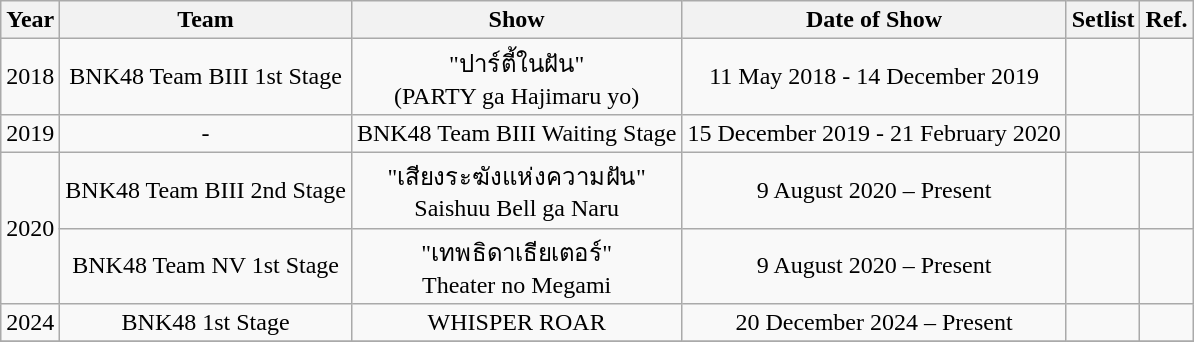<table class="wikitable plainrowheaders" style="text-align:center;">
<tr>
<th>Year</th>
<th>Team</th>
<th>Show</th>
<th>Date of Show</th>
<th>Setlist</th>
<th>Ref.</th>
</tr>
<tr>
<td rowspan="1">2018</td>
<td>BNK48 Team BIII 1st Stage</td>
<td rowspan="1">"ปาร์ตี้ในฝัน"<br>(PARTY ga Hajimaru yo)</td>
<td>11 May 2018 - 14 December 2019</td>
<td align="center"></td>
<td></td>
</tr>
<tr>
<td>2019</td>
<td>-</td>
<td rowspan="1">BNK48 Team BIII Waiting Stage</td>
<td>15 December 2019 - 21 February 2020</td>
<td align="center"></td>
<td></td>
</tr>
<tr>
<td rowspan="2">2020</td>
<td>BNK48 Team BIII 2nd Stage</td>
<td rowspan="1">"เสียงระฆังแห่งความฝัน" <br> Saishuu Bell ga Naru</td>
<td>9 August 2020 – Present</td>
<td align="center"></td>
<td></td>
</tr>
<tr>
<td>BNK48 Team NV 1st Stage</td>
<td rowspan="1">"เทพธิดาเธียเตอร์" <br> Theater no Megami</td>
<td>9 August 2020 – Present</td>
<td align="center"></td>
<td></td>
</tr>
<tr>
<td>2024</td>
<td>BNK48  1st Stage</td>
<td rowspan="1">WHISPER ROAR</td>
<td>20 December 2024 – Present</td>
<td align="center"></td>
<td></td>
</tr>
<tr>
</tr>
</table>
